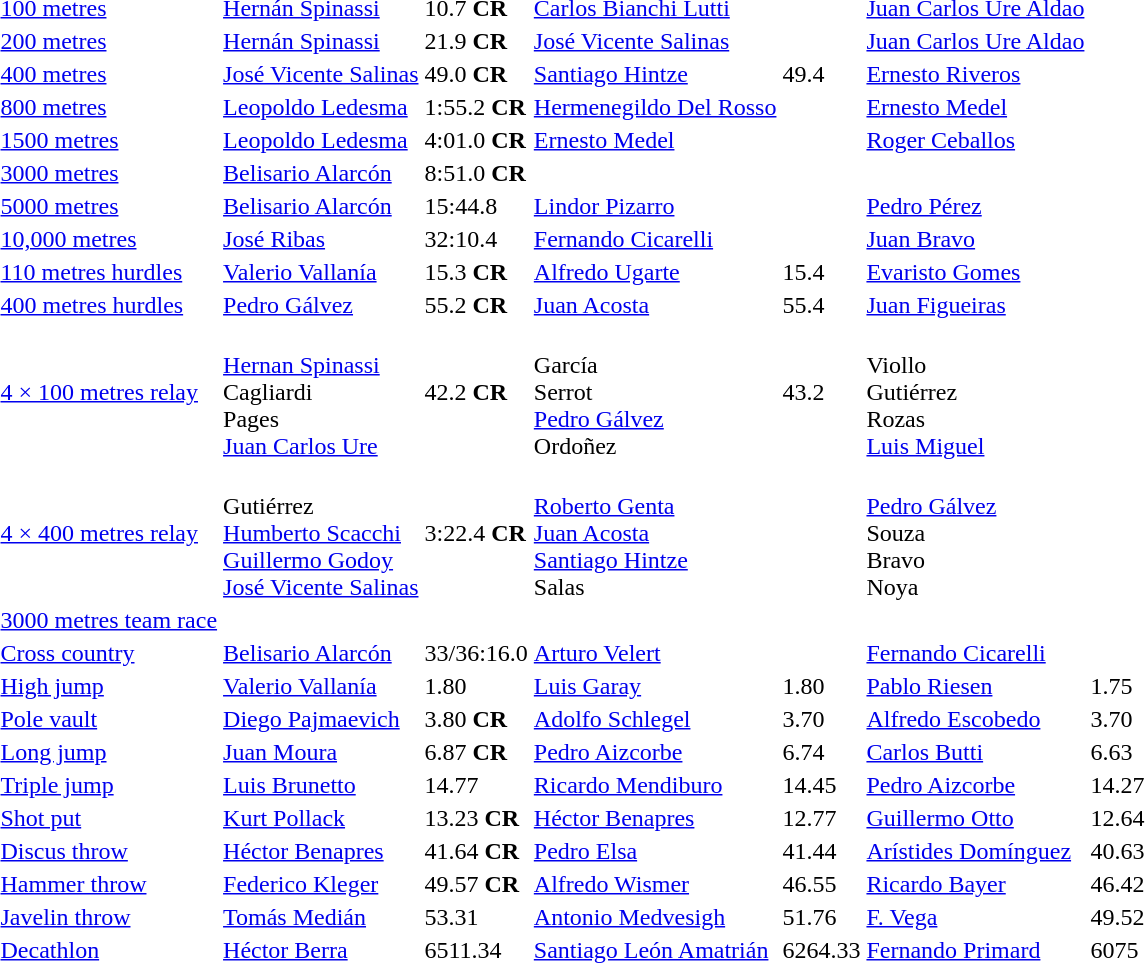<table>
<tr>
<td><a href='#'>100 metres</a></td>
<td><a href='#'>Hernán Spinassi</a><br> </td>
<td>10.7 <strong>CR</strong></td>
<td><a href='#'>Carlos Bianchi Lutti</a><br> </td>
<td></td>
<td><a href='#'>Juan Carlos Ure Aldao</a><br> </td>
<td></td>
</tr>
<tr>
<td><a href='#'>200 metres</a></td>
<td><a href='#'>Hernán Spinassi</a><br> </td>
<td>21.9 <strong>CR</strong></td>
<td><a href='#'>José Vicente Salinas</a><br> </td>
<td></td>
<td><a href='#'>Juan Carlos Ure Aldao</a><br> </td>
<td></td>
</tr>
<tr>
<td><a href='#'>400 metres</a></td>
<td><a href='#'>José Vicente Salinas</a><br> </td>
<td>49.0 <strong>CR</strong></td>
<td><a href='#'>Santiago Hintze</a><br> </td>
<td>49.4</td>
<td><a href='#'>Ernesto Riveros</a><br> </td>
<td></td>
</tr>
<tr>
<td><a href='#'>800 metres</a></td>
<td><a href='#'>Leopoldo Ledesma</a><br> </td>
<td>1:55.2 <strong>CR</strong></td>
<td><a href='#'>Hermenegildo Del Rosso</a><br> </td>
<td></td>
<td><a href='#'>Ernesto Medel</a><br> </td>
<td></td>
</tr>
<tr>
<td><a href='#'>1500 metres</a></td>
<td><a href='#'>Leopoldo Ledesma</a><br> </td>
<td>4:01.0 <strong>CR</strong></td>
<td><a href='#'>Ernesto Medel</a><br> </td>
<td></td>
<td><a href='#'>Roger Ceballos</a><br> </td>
<td></td>
</tr>
<tr>
<td><a href='#'>3000 metres</a></td>
<td><a href='#'>Belisario Alarcón</a><br> </td>
<td>8:51.0 <strong>CR</strong></td>
<td></td>
<td></td>
<td></td>
<td></td>
</tr>
<tr>
<td><a href='#'>5000 metres</a></td>
<td><a href='#'>Belisario Alarcón</a><br> </td>
<td>15:44.8</td>
<td><a href='#'>Lindor Pizarro</a><br> </td>
<td></td>
<td><a href='#'>Pedro Pérez</a><br> </td>
<td></td>
</tr>
<tr>
<td><a href='#'>10,000 metres</a></td>
<td><a href='#'>José Ribas</a><br> </td>
<td>32:10.4</td>
<td><a href='#'>Fernando Cicarelli</a><br> </td>
<td></td>
<td><a href='#'>Juan Bravo</a><br> </td>
<td></td>
</tr>
<tr>
<td><a href='#'>110 metres hurdles</a></td>
<td><a href='#'>Valerio Vallanía</a><br> </td>
<td>15.3 <strong>CR</strong></td>
<td><a href='#'>Alfredo Ugarte</a><br> </td>
<td>15.4</td>
<td><a href='#'>Evaristo Gomes</a><br> </td>
<td></td>
</tr>
<tr>
<td><a href='#'>400 metres hurdles</a></td>
<td><a href='#'>Pedro Gálvez</a><br> </td>
<td>55.2 <strong>CR</strong></td>
<td><a href='#'>Juan Acosta</a><br> </td>
<td>55.4</td>
<td><a href='#'>Juan Figueiras</a><br> </td>
<td></td>
</tr>
<tr>
<td><a href='#'>4 × 100 metres relay</a></td>
<td><br><a href='#'>Hernan Spinassi</a><br>Cagliardi<br>Pages<br><a href='#'>Juan Carlos Ure</a></td>
<td>42.2 <strong>CR</strong></td>
<td><br>García<br>Serrot<br><a href='#'>Pedro Gálvez</a><br>Ordoñez</td>
<td>43.2</td>
<td><br>Viollo<br>Gutiérrez<br>Rozas<br><a href='#'>Luis Miguel</a></td>
<td></td>
</tr>
<tr>
<td><a href='#'>4 × 400 metres relay</a></td>
<td><br>Gutiérrez<br><a href='#'>Humberto Scacchi</a><br><a href='#'>Guillermo Godoy</a><br><a href='#'>José Vicente Salinas</a></td>
<td>3:22.4 <strong>CR</strong></td>
<td><br><a href='#'>Roberto Genta</a><br><a href='#'>Juan Acosta</a><br><a href='#'>Santiago Hintze</a><br>Salas</td>
<td></td>
<td><br><a href='#'>Pedro Gálvez</a><br>Souza<br>Bravo<br>Noya</td>
<td></td>
</tr>
<tr>
<td><a href='#'>3000 metres team race</a></td>
<td></td>
<td></td>
<td></td>
<td></td>
<td></td>
<td></td>
</tr>
<tr>
<td><a href='#'>Cross country</a></td>
<td><a href='#'>Belisario Alarcón</a><br> </td>
<td>33/36:16.0</td>
<td><a href='#'>Arturo Velert</a><br> </td>
<td></td>
<td><a href='#'>Fernando Cicarelli</a><br> </td>
<td></td>
</tr>
<tr>
<td><a href='#'>High jump</a></td>
<td><a href='#'>Valerio Vallanía</a><br> </td>
<td>1.80</td>
<td><a href='#'>Luis Garay</a><br> </td>
<td>1.80</td>
<td><a href='#'>Pablo Riesen</a><br> </td>
<td>1.75</td>
</tr>
<tr>
<td><a href='#'>Pole vault</a></td>
<td><a href='#'>Diego Pajmaevich</a><br> </td>
<td>3.80 <strong>CR</strong></td>
<td><a href='#'>Adolfo Schlegel</a><br> </td>
<td>3.70</td>
<td><a href='#'>Alfredo Escobedo</a><br> </td>
<td>3.70</td>
</tr>
<tr>
<td><a href='#'>Long jump</a></td>
<td><a href='#'>Juan Moura</a><br> </td>
<td>6.87 <strong>CR</strong></td>
<td><a href='#'>Pedro Aizcorbe</a><br> </td>
<td>6.74</td>
<td><a href='#'>Carlos Butti</a><br> </td>
<td>6.63</td>
</tr>
<tr>
<td><a href='#'>Triple jump</a></td>
<td><a href='#'>Luis Brunetto</a><br> </td>
<td>14.77</td>
<td><a href='#'>Ricardo Mendiburo</a><br> </td>
<td>14.45</td>
<td><a href='#'>Pedro Aizcorbe</a><br> </td>
<td>14.27</td>
</tr>
<tr>
<td><a href='#'>Shot put</a></td>
<td><a href='#'>Kurt Pollack</a><br> </td>
<td>13.23 <strong>CR</strong></td>
<td><a href='#'>Héctor Benapres</a><br> </td>
<td>12.77</td>
<td><a href='#'>Guillermo Otto</a><br> </td>
<td>12.64</td>
</tr>
<tr>
<td><a href='#'>Discus throw</a></td>
<td><a href='#'>Héctor Benapres</a><br> </td>
<td>41.64 <strong>CR</strong></td>
<td><a href='#'>Pedro Elsa</a><br> </td>
<td>41.44</td>
<td><a href='#'>Arístides Domínguez</a><br> </td>
<td>40.63</td>
</tr>
<tr>
<td><a href='#'>Hammer throw</a></td>
<td><a href='#'>Federico Kleger</a><br> </td>
<td>49.57 <strong>CR</strong></td>
<td><a href='#'>Alfredo Wismer</a><br> </td>
<td>46.55</td>
<td><a href='#'>Ricardo Bayer</a><br> </td>
<td>46.42</td>
</tr>
<tr>
<td><a href='#'>Javelin throw</a></td>
<td><a href='#'>Tomás Medián</a><br> </td>
<td>53.31</td>
<td><a href='#'>Antonio Medvesigh</a><br> </td>
<td>51.76</td>
<td><a href='#'>F. Vega</a><br> </td>
<td>49.52</td>
</tr>
<tr>
<td><a href='#'>Decathlon</a></td>
<td><a href='#'>Héctor Berra</a><br> </td>
<td>6511.34</td>
<td><a href='#'>Santiago León Amatrián</a><br> </td>
<td>6264.33</td>
<td><a href='#'>Fernando Primard</a><br> </td>
<td>6075</td>
</tr>
</table>
